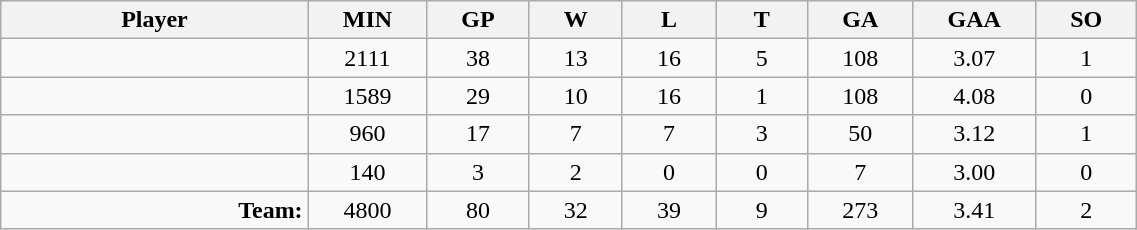<table class="wikitable sortable" width="60%">
<tr>
<th bgcolor="#DDDDFF" width="10%">Player</th>
<th width="3%" bgcolor="#DDDDFF" title="Minutes played">MIN</th>
<th width="3%" bgcolor="#DDDDFF" title="Games played in">GP</th>
<th width="3%" bgcolor="#DDDDFF" title="Wins">W</th>
<th width="3%" bgcolor="#DDDDFF"title="Losses">L</th>
<th width="3%" bgcolor="#DDDDFF" title="Ties">T</th>
<th width="3%" bgcolor="#DDDDFF" title="Goals against">GA</th>
<th width="3%" bgcolor="#DDDDFF" title="Goals against average">GAA</th>
<th width="3%" bgcolor="#DDDDFF"title="Shut-outs">SO</th>
</tr>
<tr align="center">
<td align="right"></td>
<td>2111</td>
<td>38</td>
<td>13</td>
<td>16</td>
<td>5</td>
<td>108</td>
<td>3.07</td>
<td>1</td>
</tr>
<tr align="center">
<td align="right"></td>
<td>1589</td>
<td>29</td>
<td>10</td>
<td>16</td>
<td>1</td>
<td>108</td>
<td>4.08</td>
<td>0</td>
</tr>
<tr align="center">
<td align="right"></td>
<td>960</td>
<td>17</td>
<td>7</td>
<td>7</td>
<td>3</td>
<td>50</td>
<td>3.12</td>
<td>1</td>
</tr>
<tr align="center">
<td align="right"></td>
<td>140</td>
<td>3</td>
<td>2</td>
<td>0</td>
<td>0</td>
<td>7</td>
<td>3.00</td>
<td>0</td>
</tr>
<tr align="center">
<td align="right"><strong>Team:</strong></td>
<td>4800</td>
<td>80</td>
<td>32</td>
<td>39</td>
<td>9</td>
<td>273</td>
<td>3.41</td>
<td>2</td>
</tr>
</table>
